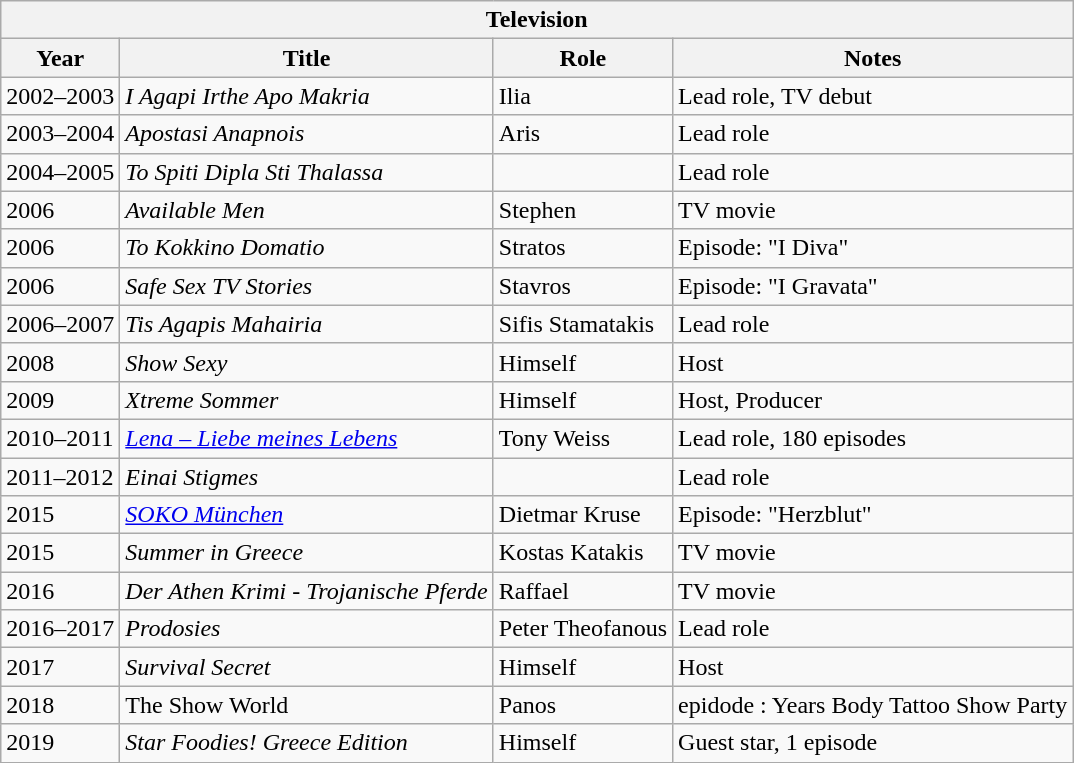<table class="wikitable sortable">
<tr>
<th colspan="4">Television</th>
</tr>
<tr>
<th>Year</th>
<th>Title</th>
<th>Role</th>
<th class="unsortable">Notes</th>
</tr>
<tr>
<td>2002–2003</td>
<td><em>I Agapi Irthe Apo Makria</em></td>
<td>Ilia</td>
<td>Lead role, TV debut</td>
</tr>
<tr>
<td>2003–2004</td>
<td><em>Apostasi Anapnois</em></td>
<td>Aris</td>
<td>Lead role</td>
</tr>
<tr>
<td>2004–2005</td>
<td><em>To Spiti Dipla Sti Thalassa</em></td>
<td></td>
<td>Lead role</td>
</tr>
<tr>
<td>2006</td>
<td><em>Available Men</em></td>
<td>Stephen</td>
<td>TV movie</td>
</tr>
<tr>
<td>2006</td>
<td><em>To Kokkino Domatio</em></td>
<td>Stratos</td>
<td>Episode: "I Diva"</td>
</tr>
<tr>
<td>2006</td>
<td><em>Safe Sex TV Stories</em></td>
<td>Stavros</td>
<td>Episode: "I Gravata"</td>
</tr>
<tr>
<td>2006–2007</td>
<td><em>Tis Agapis Mahairia</em></td>
<td>Sifis Stamatakis</td>
<td>Lead role</td>
</tr>
<tr>
<td>2008</td>
<td><em>Show Sexy</em></td>
<td>Himself</td>
<td>Host</td>
</tr>
<tr>
<td>2009</td>
<td><em>Xtreme Sommer</em></td>
<td>Himself</td>
<td>Host, Producer</td>
</tr>
<tr>
<td>2010–2011</td>
<td><em><a href='#'>Lena – Liebe meines Lebens</a></em></td>
<td>Tony Weiss</td>
<td>Lead role, 180 episodes</td>
</tr>
<tr>
<td>2011–2012</td>
<td><em>Einai Stigmes</em></td>
<td></td>
<td>Lead role</td>
</tr>
<tr>
<td>2015</td>
<td><em><a href='#'>SOKO München</a></em></td>
<td>Dietmar Kruse</td>
<td>Episode: "Herzblut"</td>
</tr>
<tr>
<td>2015</td>
<td><em>Summer in Greece</em></td>
<td>Kostas Katakis</td>
<td>TV movie</td>
</tr>
<tr>
<td>2016</td>
<td><em>Der Athen Krimi - Trojanische Pferde</em></td>
<td>Raffael</td>
<td>TV movie</td>
</tr>
<tr>
<td>2016–2017</td>
<td><em>Prodosies</em></td>
<td>Peter Theofanous</td>
<td>Lead role</td>
</tr>
<tr>
<td>2017</td>
<td><em>Survival Secret</em></td>
<td>Himself</td>
<td>Host</td>
</tr>
<tr>
<td>2018</td>
<td>The Show World</td>
<td>Panos</td>
<td>epidode : Years Body Tattoo Show Party</td>
</tr>
<tr>
<td>2019</td>
<td><em>Star Foodies! Greece Edition</em></td>
<td>Himself</td>
<td>Guest star, 1 episode</td>
</tr>
</table>
